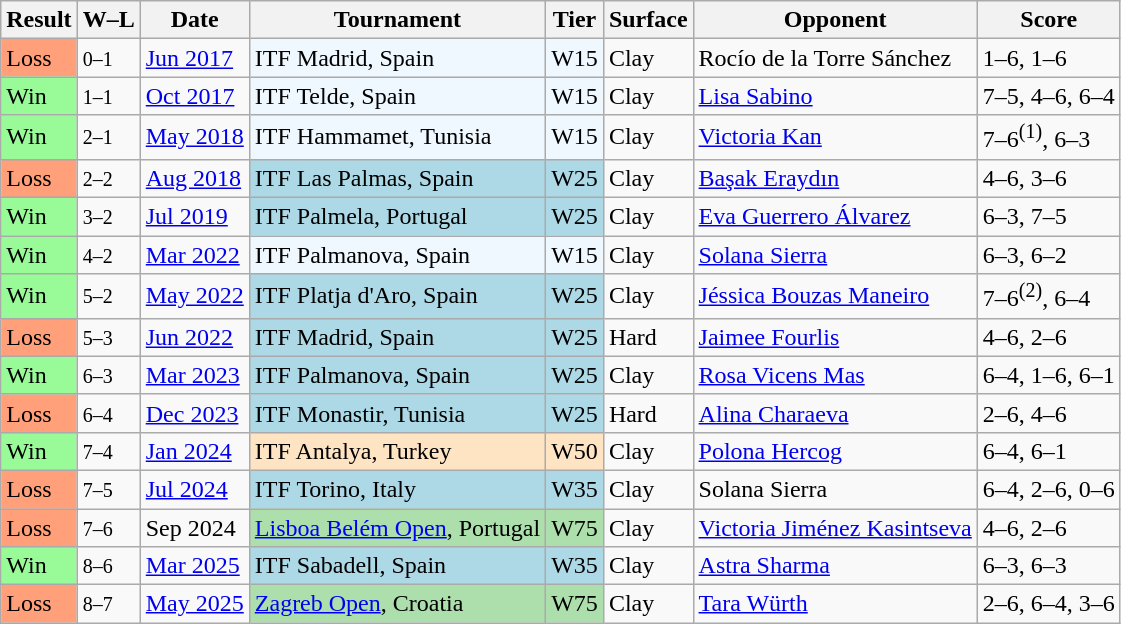<table class="wikitable sortable">
<tr>
<th>Result</th>
<th class=unsortable>W–L</th>
<th>Date</th>
<th>Tournament</th>
<th>Tier</th>
<th>Surface</th>
<th>Opponent</th>
<th class=unsortable>Score</th>
</tr>
<tr>
<td bgcolor="ffa07a">Loss</td>
<td><small>0–1</small></td>
<td><a href='#'>Jun 2017</a></td>
<td style="background:#f0f8ff;">ITF Madrid, Spain</td>
<td style="background:#f0f8ff;">W15</td>
<td>Clay</td>
<td> Rocío de la Torre Sánchez</td>
<td>1–6, 1–6</td>
</tr>
<tr>
<td style="background:#98fb98;">Win</td>
<td><small>1–1</small></td>
<td><a href='#'>Oct 2017</a></td>
<td style="background:#f0f8ff;">ITF Telde, Spain</td>
<td style="background:#f0f8ff;">W15</td>
<td>Clay</td>
<td> <a href='#'>Lisa Sabino</a></td>
<td>7–5, 4–6, 6–4</td>
</tr>
<tr>
<td style="background:#98fb98;">Win</td>
<td><small>2–1</small></td>
<td><a href='#'>May 2018</a></td>
<td style="background:#f0f8ff;">ITF Hammamet, Tunisia</td>
<td style="background:#f0f8ff;">W15</td>
<td>Clay</td>
<td> <a href='#'>Victoria Kan</a></td>
<td>7–6<sup>(1)</sup>, 6–3</td>
</tr>
<tr>
<td bgcolor="ffa07a">Loss</td>
<td><small>2–2</small></td>
<td><a href='#'>Aug 2018</a></td>
<td style="background:lightblue;">ITF Las Palmas, Spain</td>
<td style="background:lightblue;">W25</td>
<td>Clay</td>
<td> <a href='#'>Başak Eraydın</a></td>
<td>4–6, 3–6</td>
</tr>
<tr>
<td style="background:#98fb98;">Win</td>
<td><small>3–2</small></td>
<td><a href='#'>Jul 2019</a></td>
<td style="background:lightblue;">ITF Palmela, Portugal</td>
<td style="background:lightblue;">W25</td>
<td>Clay</td>
<td> <a href='#'>Eva Guerrero Álvarez</a></td>
<td>6–3, 7–5</td>
</tr>
<tr>
<td style="background:#98fb98;">Win</td>
<td><small>4–2</small></td>
<td><a href='#'>Mar 2022</a></td>
<td style="background:#f0f8ff;">ITF Palmanova, Spain</td>
<td style="background:#f0f8ff;">W15</td>
<td>Clay</td>
<td> <a href='#'>Solana Sierra</a></td>
<td>6–3, 6–2</td>
</tr>
<tr>
<td style="background:#98fb98;">Win</td>
<td><small>5–2</small></td>
<td><a href='#'>May 2022</a></td>
<td style="background:lightblue;">ITF Platja d'Aro, Spain</td>
<td style="background:lightblue;">W25</td>
<td>Clay</td>
<td> <a href='#'>Jéssica Bouzas Maneiro</a></td>
<td>7–6<sup>(2)</sup>, 6–4</td>
</tr>
<tr>
<td bgcolor="ffa07a">Loss</td>
<td><small>5–3</small></td>
<td><a href='#'>Jun 2022</a></td>
<td style="background:lightblue;">ITF Madrid, Spain</td>
<td style="background:lightblue;">W25</td>
<td>Hard</td>
<td> <a href='#'>Jaimee Fourlis</a></td>
<td>4–6, 2–6</td>
</tr>
<tr>
<td style="background:#98fb98;">Win</td>
<td><small>6–3</small></td>
<td><a href='#'>Mar 2023</a></td>
<td style="background:lightblue;">ITF Palmanova, Spain</td>
<td style="background:lightblue;">W25</td>
<td>Clay</td>
<td> <a href='#'>Rosa Vicens Mas</a></td>
<td>6–4, 1–6, 6–1</td>
</tr>
<tr>
<td bgcolor="ffa07a">Loss</td>
<td><small>6–4</small></td>
<td><a href='#'>Dec 2023</a></td>
<td style="background:lightblue;">ITF Monastir, Tunisia</td>
<td style="background:lightblue;">W25</td>
<td>Hard</td>
<td> <a href='#'>Alina Charaeva</a></td>
<td>2–6, 4–6</td>
</tr>
<tr>
<td style="background:#98fb98;">Win</td>
<td><small>7–4</small></td>
<td><a href='#'>Jan 2024</a></td>
<td style="background:#ffe4c4;">ITF Antalya, Turkey</td>
<td style="background:#ffe4c4;">W50</td>
<td>Clay</td>
<td> <a href='#'>Polona Hercog</a></td>
<td>6–4, 6–1</td>
</tr>
<tr>
<td bgcolor="ffa07a">Loss</td>
<td><small>7–5</small></td>
<td><a href='#'>Jul 2024</a></td>
<td style="background:lightblue;">ITF Torino, Italy</td>
<td style="background:lightblue;">W35</td>
<td>Clay</td>
<td> Solana Sierra</td>
<td>6–4, 2–6, 0–6</td>
</tr>
<tr>
<td bgcolor="ffa07a">Loss</td>
<td><small>7–6</small></td>
<td>Sep 2024</td>
<td style="background:#addfad;"><a href='#'>Lisboa Belém Open</a>, Portugal</td>
<td style="background:#addfad;">W75</td>
<td>Clay</td>
<td> <a href='#'>Victoria Jiménez Kasintseva</a></td>
<td>4–6, 2–6</td>
</tr>
<tr>
<td style="background:#98fb98;">Win</td>
<td><small>8–6</small></td>
<td><a href='#'>Mar 2025</a></td>
<td style="background:lightblue;">ITF Sabadell, Spain</td>
<td style="background:lightblue;">W35</td>
<td>Clay</td>
<td> <a href='#'>Astra Sharma</a></td>
<td>6–3, 6–3</td>
</tr>
<tr>
<td bgcolor="ffa07a">Loss</td>
<td><small>8–7</small></td>
<td><a href='#'>May 2025</a></td>
<td style="background:#addfad;"><a href='#'>Zagreb Open</a>, Croatia</td>
<td style="background:#addfad;">W75</td>
<td>Clay</td>
<td> <a href='#'>Tara Würth</a></td>
<td>2–6, 6–4, 3–6</td>
</tr>
</table>
